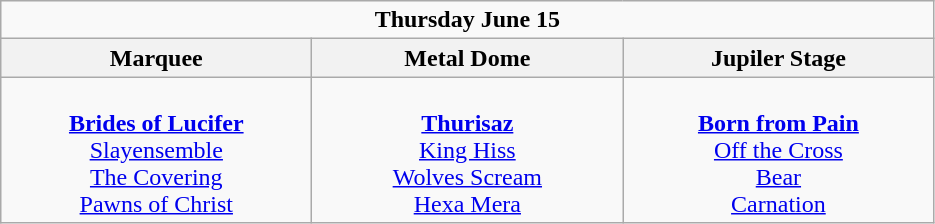<table class="wikitable">
<tr>
<td colspan="3" style="text-align:center;"><strong>Thursday June 15</strong></td>
</tr>
<tr>
<th>Marquee</th>
<th>Metal Dome</th>
<th>Jupiler Stage</th>
</tr>
<tr>
<td style="text-align:center; vertical-align:top; width:200px;"><br><strong><a href='#'>Brides of Lucifer</a></strong> <br>
<a href='#'>Slayensemble</a> <br>
<a href='#'>The Covering</a> <br>
<a href='#'>Pawns of Christ</a><br></td>
<td style="text-align:center; vertical-align:top; width:200px;"><br><strong><a href='#'>Thurisaz</a></strong> <br>
<a href='#'>King Hiss</a> <br>
<a href='#'>Wolves Scream</a> <br>
<a href='#'>Hexa Mera</a> <br></td>
<td style="text-align:center; vertical-align:top; width:200px;"><br><strong><a href='#'>Born from Pain</a></strong> <br>
<a href='#'>Off the Cross</a> <br>
<a href='#'>Bear</a> <br>
<a href='#'>Carnation</a> <br></td>
</tr>
</table>
